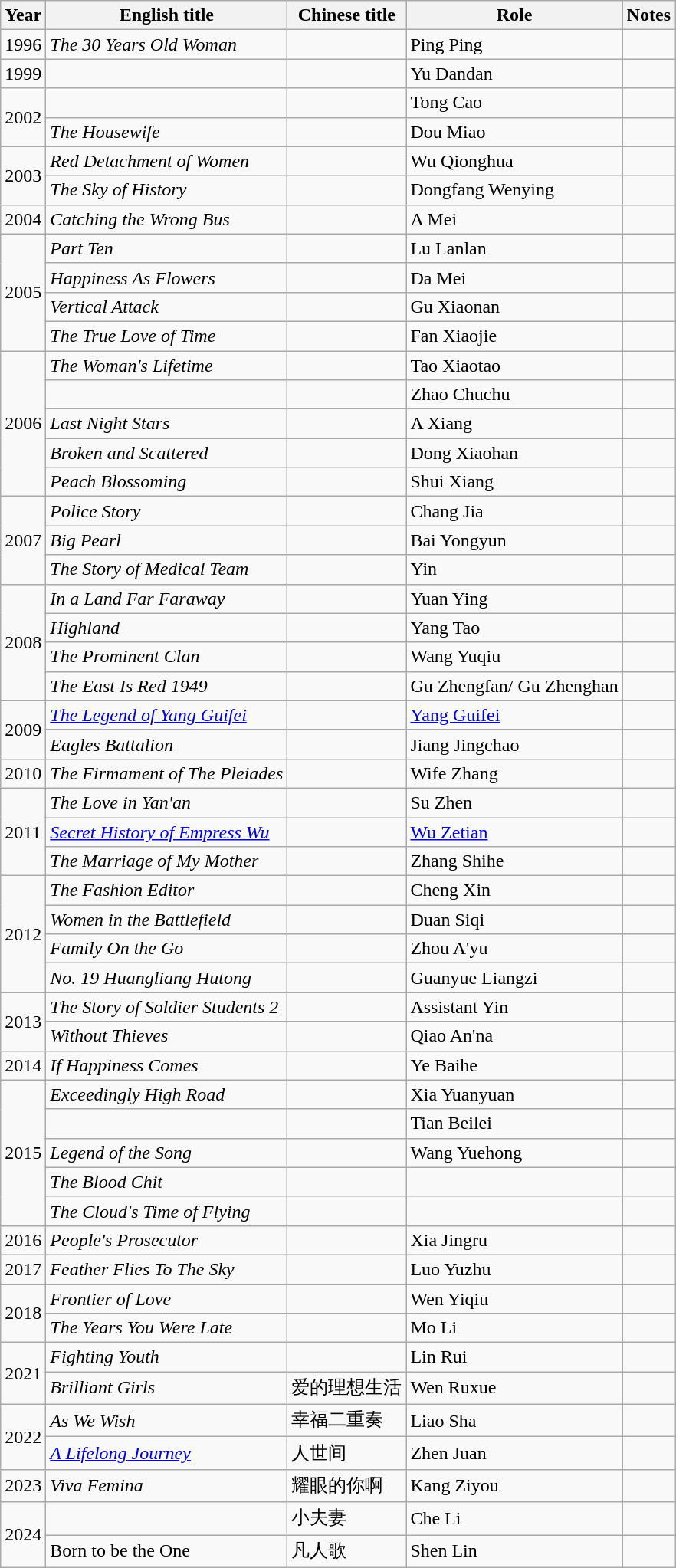<table class="wikitable">
<tr>
<th>Year</th>
<th>English title</th>
<th>Chinese title</th>
<th>Role</th>
<th>Notes</th>
</tr>
<tr>
<td>1996</td>
<td><em>The 30 Years Old Woman</em></td>
<td></td>
<td>Ping Ping</td>
<td></td>
</tr>
<tr>
<td>1999</td>
<td></td>
<td></td>
<td>Yu Dandan</td>
<td></td>
</tr>
<tr>
<td rowspan="2">2002</td>
<td></td>
<td></td>
<td>Tong Cao</td>
<td></td>
</tr>
<tr>
<td><em>The Housewife</em></td>
<td></td>
<td>Dou Miao</td>
<td></td>
</tr>
<tr>
<td rowspan="2">2003</td>
<td><em>Red Detachment of Women</em></td>
<td></td>
<td>Wu Qionghua</td>
<td></td>
</tr>
<tr>
<td><em>The Sky of History</em></td>
<td></td>
<td>Dongfang Wenying</td>
<td></td>
</tr>
<tr>
<td>2004</td>
<td><em>Catching the Wrong Bus</em></td>
<td></td>
<td>A Mei</td>
<td></td>
</tr>
<tr>
<td rowspan="4">2005</td>
<td><em>Part Ten</em></td>
<td></td>
<td>Lu Lanlan</td>
<td></td>
</tr>
<tr>
<td><em>Happiness As Flowers</em></td>
<td></td>
<td>Da Mei</td>
<td></td>
</tr>
<tr>
<td><em>Vertical Attack</em></td>
<td></td>
<td>Gu Xiaonan</td>
<td></td>
</tr>
<tr>
<td><em>The True Love of Time</em></td>
<td></td>
<td>Fan Xiaojie</td>
<td></td>
</tr>
<tr>
<td rowspan="5">2006</td>
<td><em>The Woman's Lifetime</em></td>
<td></td>
<td>Tao Xiaotao</td>
<td></td>
</tr>
<tr>
<td></td>
<td></td>
<td>Zhao Chuchu</td>
<td></td>
</tr>
<tr>
<td><em>Last Night Stars</em></td>
<td></td>
<td>A Xiang</td>
<td></td>
</tr>
<tr>
<td><em>Broken and Scattered</em></td>
<td></td>
<td>Dong Xiaohan</td>
<td></td>
</tr>
<tr>
<td><em>Peach Blossoming</em></td>
<td></td>
<td>Shui Xiang</td>
<td></td>
</tr>
<tr>
<td rowspan="3">2007</td>
<td><em>Police Story</em></td>
<td></td>
<td>Chang Jia</td>
<td></td>
</tr>
<tr>
<td><em>Big Pearl</em></td>
<td></td>
<td>Bai Yongyun</td>
<td></td>
</tr>
<tr>
<td><em>The Story of Medical Team</em></td>
<td></td>
<td>Yin</td>
<td></td>
</tr>
<tr>
<td rowspan="4">2008</td>
<td><em>In a Land Far Faraway</em></td>
<td></td>
<td>Yuan Ying</td>
<td></td>
</tr>
<tr>
<td><em>Highland</em></td>
<td></td>
<td>Yang Tao</td>
<td></td>
</tr>
<tr>
<td><em>The Prominent Clan</em></td>
<td></td>
<td>Wang Yuqiu</td>
<td></td>
</tr>
<tr>
<td><em>The East Is Red 1949</em></td>
<td></td>
<td>Gu Zhengfan/ Gu Zhenghan</td>
<td></td>
</tr>
<tr>
<td rowspan="2">2009</td>
<td><em><a href='#'>The Legend of Yang Guifei</a></em></td>
<td></td>
<td><a href='#'>Yang Guifei</a></td>
<td></td>
</tr>
<tr>
<td><em>Eagles Battalion</em></td>
<td></td>
<td>Jiang Jingchao</td>
<td></td>
</tr>
<tr>
<td rowspan="1">2010</td>
<td><em>The Firmament of The Pleiades</em></td>
<td></td>
<td>Wife Zhang</td>
<td></td>
</tr>
<tr>
<td rowspan="3">2011</td>
<td><em>The Love in Yan'an</em></td>
<td></td>
<td>Su Zhen</td>
<td></td>
</tr>
<tr>
<td><em><a href='#'>Secret History of Empress Wu</a></em></td>
<td></td>
<td><a href='#'>Wu Zetian</a></td>
<td></td>
</tr>
<tr>
<td><em>The Marriage of My Mother</em></td>
<td></td>
<td>Zhang Shihe</td>
<td></td>
</tr>
<tr>
<td rowspan="4">2012</td>
<td><em>The Fashion Editor</em></td>
<td></td>
<td>Cheng Xin</td>
<td></td>
</tr>
<tr>
<td><em>Women in the Battlefield</em></td>
<td></td>
<td>Duan Siqi</td>
<td></td>
</tr>
<tr>
<td><em>Family On the Go</em></td>
<td></td>
<td>Zhou A'yu</td>
<td></td>
</tr>
<tr>
<td><em>No. 19 Huangliang Hutong</em></td>
<td></td>
<td>Guanyue Liangzi</td>
<td></td>
</tr>
<tr>
<td rowspan=2>2013</td>
<td><em>The Story of Soldier Students 2</em></td>
<td></td>
<td>Assistant Yin</td>
<td></td>
</tr>
<tr>
<td><em>Without Thieves</em></td>
<td></td>
<td>Qiao An'na</td>
<td></td>
</tr>
<tr>
<td rowspan="1">2014</td>
<td><em>If Happiness Comes</em></td>
<td></td>
<td>Ye Baihe</td>
<td></td>
</tr>
<tr>
<td rowspan=5>2015</td>
<td><em>Exceedingly High Road</em></td>
<td></td>
<td>Xia Yuanyuan</td>
<td></td>
</tr>
<tr>
<td></td>
<td></td>
<td>Tian Beilei</td>
<td></td>
</tr>
<tr>
<td><em>Legend of the Song</em></td>
<td></td>
<td>Wang Yuehong</td>
<td></td>
</tr>
<tr>
<td><em>The Blood Chit</em></td>
<td></td>
<td></td>
<td></td>
</tr>
<tr>
<td><em>The Cloud's Time of Flying</em></td>
<td></td>
<td></td>
<td></td>
</tr>
<tr>
<td>2016</td>
<td><em>People's Prosecutor</em></td>
<td></td>
<td>Xia Jingru</td>
<td></td>
</tr>
<tr>
<td rowspan="1">2017</td>
<td><em>Feather Flies To The Sky</em></td>
<td></td>
<td>Luo Yuzhu</td>
<td></td>
</tr>
<tr>
<td rowspan=2>2018</td>
<td><em>Frontier of Love</em></td>
<td></td>
<td>Wen Yiqiu</td>
<td></td>
</tr>
<tr>
<td><em>The Years You Were Late</em></td>
<td></td>
<td>Mo Li</td>
<td></td>
</tr>
<tr>
<td rowspan="2">2021</td>
<td><em>Fighting Youth</em></td>
<td></td>
<td>Lin Rui</td>
<td></td>
</tr>
<tr>
<td><em>Brilliant Girls</em></td>
<td>爱的理想生活</td>
<td>Wen Ruxue</td>
<td></td>
</tr>
<tr>
<td rowspan="2">2022</td>
<td><em>As We Wish</em></td>
<td>幸福二重奏</td>
<td>Liao Sha</td>
<td></td>
</tr>
<tr>
<td><em><a href='#'>A Lifelong Journey</a></em></td>
<td>人世间</td>
<td>Zhen Juan</td>
<td></td>
</tr>
<tr>
<td>2023</td>
<td><em>Viva Femina</em></td>
<td>耀眼的你啊</td>
<td>Kang Ziyou</td>
<td></td>
</tr>
<tr>
<td rowspan="2">2024</td>
<td></td>
<td>小夫妻</td>
<td>Che Li</td>
<td></td>
</tr>
<tr>
<td>Born to be the One</td>
<td>凡人歌</td>
<td>Shen Lin</td>
<td></td>
</tr>
</table>
